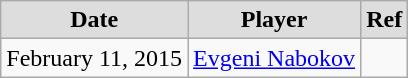<table class="wikitable">
<tr style="text-align:center; background:#ddd;">
<td><strong>Date</strong></td>
<td><strong>Player</strong></td>
<td><strong>Ref</strong></td>
</tr>
<tr>
<td>February 11, 2015</td>
<td><a href='#'>Evgeni Nabokov</a></td>
<td></td>
</tr>
</table>
